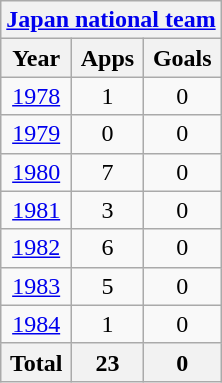<table class="wikitable" style="text-align:center">
<tr>
<th colspan=3><a href='#'>Japan national team</a></th>
</tr>
<tr>
<th>Year</th>
<th>Apps</th>
<th>Goals</th>
</tr>
<tr>
<td><a href='#'>1978</a></td>
<td>1</td>
<td>0</td>
</tr>
<tr>
<td><a href='#'>1979</a></td>
<td>0</td>
<td>0</td>
</tr>
<tr>
<td><a href='#'>1980</a></td>
<td>7</td>
<td>0</td>
</tr>
<tr>
<td><a href='#'>1981</a></td>
<td>3</td>
<td>0</td>
</tr>
<tr>
<td><a href='#'>1982</a></td>
<td>6</td>
<td>0</td>
</tr>
<tr>
<td><a href='#'>1983</a></td>
<td>5</td>
<td>0</td>
</tr>
<tr>
<td><a href='#'>1984</a></td>
<td>1</td>
<td>0</td>
</tr>
<tr>
<th>Total</th>
<th>23</th>
<th>0</th>
</tr>
</table>
